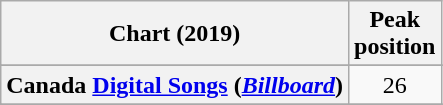<table class="wikitable sortable plainrowheaders" style="text-align:center">
<tr>
<th scope="col">Chart (2019)</th>
<th scope="col">Peak<br>position</th>
</tr>
<tr>
</tr>
<tr>
<th scope="row">Canada <a href='#'>Digital Songs</a> (<a href='#'><em>Billboard</em></a>)</th>
<td>26</td>
</tr>
<tr>
</tr>
<tr>
</tr>
<tr>
</tr>
</table>
